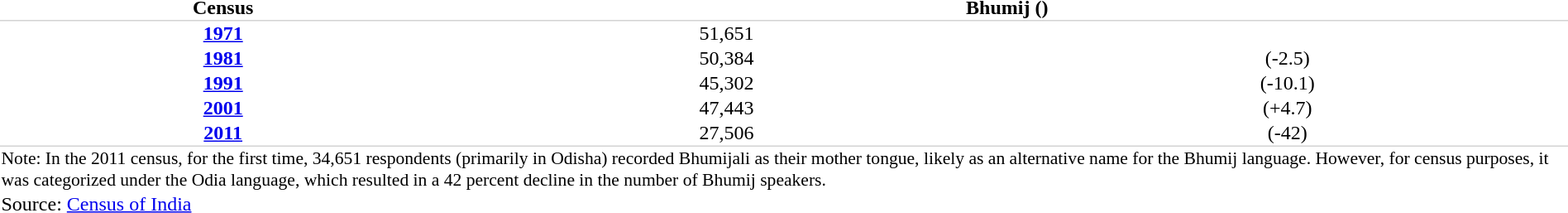<table style="table-layout:auto; border-collapse:collapse; margin:auto; white-space:nowrap;">
<tr style="border-bottom: 1px solid #d3d3d3;">
<th>Census</th>
<th colspan=" 2" style="width:8em;">Bhumij ()</th>
</tr>
<tr style="text-align: center;">
<td><strong><a href='#'>1971</a></strong></td>
<td>51,651</td>
<td></td>
</tr>
<tr style="text-align: center;">
<td><strong><a href='#'>1981</a></strong></td>
<td>50,384</td>
<td>(-2.5)</td>
</tr>
<tr style="text-align: center;">
<td><strong><a href='#'>1991</a></strong></td>
<td>45,302</td>
<td>(-10.1)</td>
</tr>
<tr style="text-align: center;">
<td><strong><a href='#'>2001</a></strong></td>
<td>47,443</td>
<td>(+4.7)</td>
</tr>
<tr style="text-align: center;">
<td><strong><a href='#'>2011</a></strong></td>
<td>27,506</td>
<td>(-42)</td>
</tr>
<tr style="border-top: 1px solid #d3d3d3;">
<td colspan="9" style="font-size:90%; white-space:normal;">Note: In the 2011 census, for the first time, 34,651 respondents (primarily in Odisha) recorded Bhumijali as their mother tongue, likely as an alternative name for the Bhumij language. However, for census purposes, it was categorized under the Odia language, which resulted in a 42 percent decline in the number of Bhumij speakers.</td>
</tr>
<tr>
<td colspan="9">Source: <a href='#'>Census of India</a></td>
</tr>
</table>
